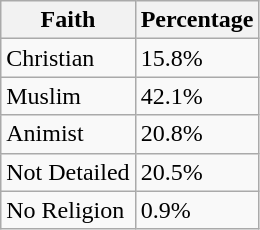<table class="wikitable">
<tr>
<th>Faith</th>
<th>Percentage</th>
</tr>
<tr>
<td>Christian</td>
<td>15.8%</td>
</tr>
<tr>
<td>Muslim</td>
<td>42.1%</td>
</tr>
<tr>
<td>Animist</td>
<td>20.8%</td>
</tr>
<tr>
<td>Not Detailed</td>
<td>20.5%</td>
</tr>
<tr>
<td>No Religion</td>
<td>0.9%</td>
</tr>
</table>
